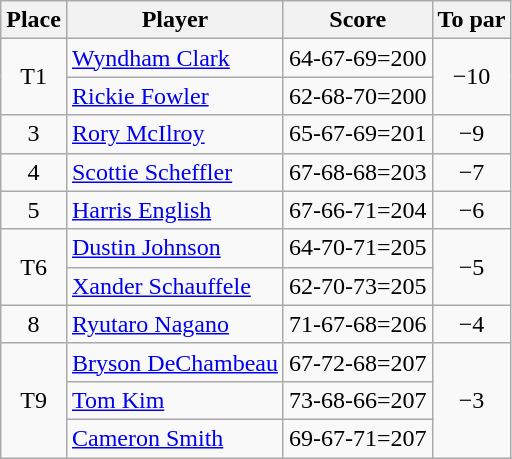<table class="wikitable">
<tr>
<th>Place</th>
<th>Player</th>
<th>Score</th>
<th>To par</th>
</tr>
<tr>
<td rowspan=2 align=center>T1</td>
<td> <a href='#'>Wyndham Clark</a></td>
<td>64-67-69=200</td>
<td rowspan=2 align=center>−10</td>
</tr>
<tr>
<td> <a href='#'>Rickie Fowler</a></td>
<td>62-68-70=200</td>
</tr>
<tr>
<td align=center>3</td>
<td> <a href='#'>Rory McIlroy</a></td>
<td>65-67-69=201</td>
<td align=center>−9</td>
</tr>
<tr>
<td align=center>4</td>
<td> <a href='#'>Scottie Scheffler</a></td>
<td>67-68-68=203</td>
<td align=center>−7</td>
</tr>
<tr>
<td align=center>5</td>
<td> <a href='#'>Harris English</a></td>
<td>67-66-71=204</td>
<td align=center>−6</td>
</tr>
<tr>
<td rowspan=2 align=center>T6</td>
<td> <a href='#'>Dustin Johnson</a></td>
<td>64-70-71=205</td>
<td rowspan=2 align=center>−5</td>
</tr>
<tr>
<td> <a href='#'>Xander Schauffele</a></td>
<td>62-70-73=205</td>
</tr>
<tr>
<td align=center>8</td>
<td> <a href='#'>Ryutaro Nagano</a></td>
<td>71-67-68=206</td>
<td align=center>−4</td>
</tr>
<tr>
<td rowspan=3 align=center>T9</td>
<td> <a href='#'>Bryson DeChambeau</a></td>
<td>67-72-68=207</td>
<td rowspan=3 align=center>−3</td>
</tr>
<tr>
<td> <a href='#'>Tom Kim</a></td>
<td>73-68-66=207</td>
</tr>
<tr>
<td> <a href='#'>Cameron Smith</a></td>
<td>69-67-71=207</td>
</tr>
</table>
